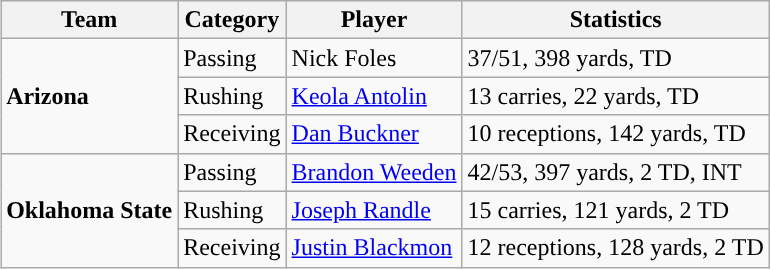<table class="wikitable" style="float: right;">
<tr>
<th>Team</th>
<th>Category</th>
<th>Player</th>
<th>Statistics</th>
</tr>
<tr>
<td rowspan=3><strong>Arizona</strong></td>
<td>Passing</td>
<td>Nick Foles</td>
<td>37/51, 398 yards, TD</td>
</tr>
<tr>
<td>Rushing</td>
<td><a href='#'>Keola Antolin</a></td>
<td>13 carries, 22 yards, TD</td>
</tr>
<tr>
<td>Receiving</td>
<td><a href='#'>Dan Buckner</a></td>
<td>10 receptions, 142 yards, TD</td>
</tr>
<tr>
<td rowspan=3><strong>Oklahoma State</strong></td>
<td>Passing</td>
<td><a href='#'>Brandon Weeden</a></td>
<td>42/53, 397 yards, 2 TD, INT</td>
</tr>
<tr>
<td>Rushing</td>
<td><a href='#'>Joseph Randle</a></td>
<td>15 carries, 121 yards, 2 TD</td>
</tr>
<tr>
<td>Receiving</td>
<td><a href='#'>Justin Blackmon</a></td>
<td>12 receptions, 128 yards, 2 TD</td>
</tr>
</table>
